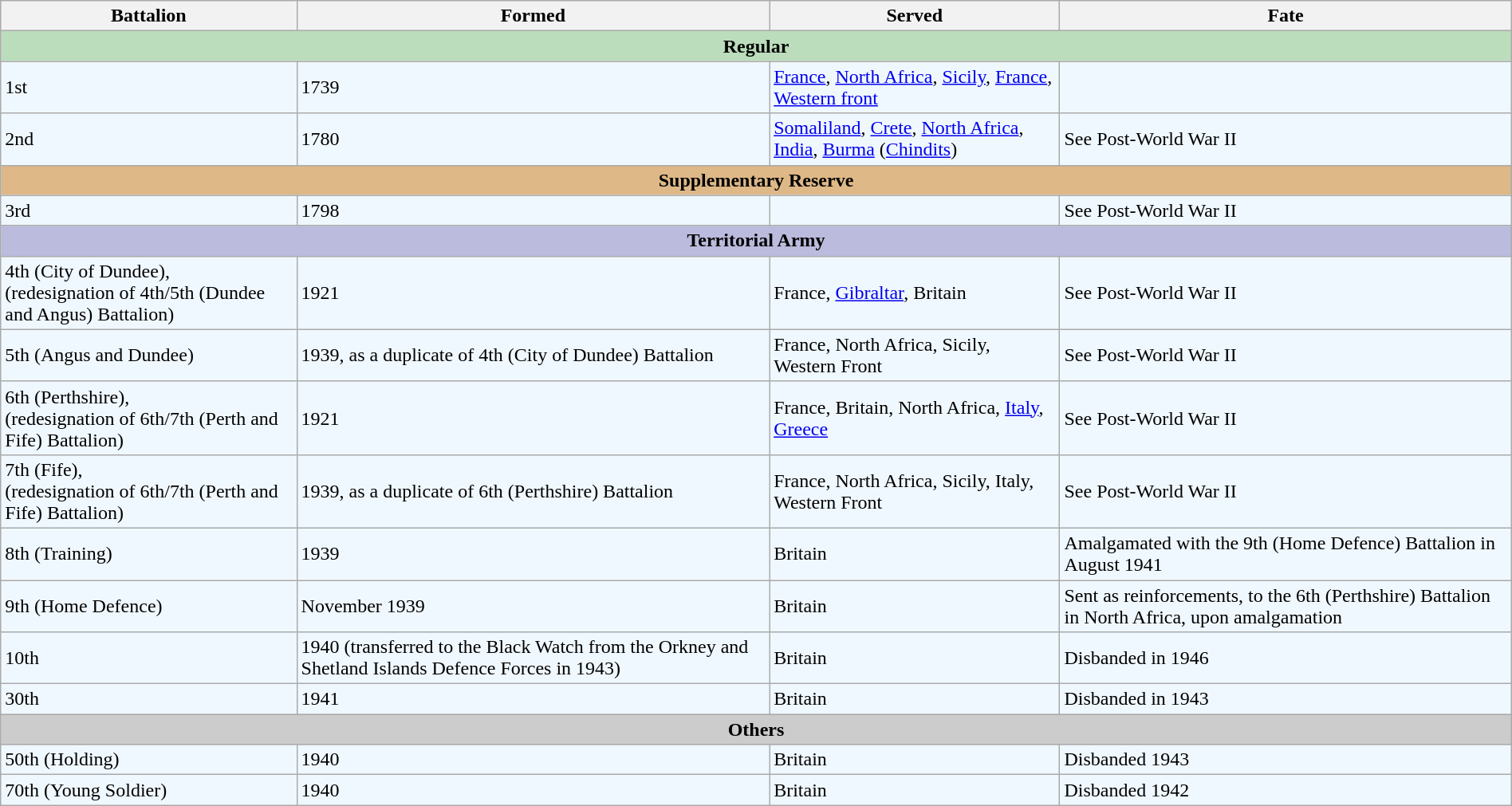<table class="wikitable" style="width:100%;">
<tr>
<th>Battalion</th>
<th>Formed</th>
<th>Served</th>
<th>Fate</th>
</tr>
<tr>
<th colspan="5" style="background:#bdb;">Regular</th>
</tr>
<tr style="background:#f0f8ff;">
<td>1st</td>
<td>1739</td>
<td><a href='#'>France</a>, <a href='#'>North Africa</a>, <a href='#'>Sicily</a>, <a href='#'>France</a>, <a href='#'>Western front</a></td>
<td></td>
</tr>
<tr style="background:#f0f8ff;">
<td>2nd</td>
<td>1780</td>
<td><a href='#'>Somaliland</a>, <a href='#'>Crete</a>, <a href='#'>North Africa</a>, <a href='#'>India</a>, <a href='#'>Burma</a> (<a href='#'>Chindits</a>)</td>
<td>See  Post-World War II</td>
</tr>
<tr>
<th colspan="5" style="background:#deb887;">Supplementary Reserve</th>
</tr>
<tr style="background:#f0f8ff;">
<td>3rd</td>
<td>1798</td>
<td></td>
<td>See Post-World War II</td>
</tr>
<tr>
<th colspan="5" style="background:#bbd;">Territorial Army</th>
</tr>
<tr style="background:#f0f8ff;">
<td>4th (City of Dundee), <br>(redesignation of 4th/5th (Dundee and Angus) Battalion)</td>
<td>1921</td>
<td>France, <a href='#'>Gibraltar</a>, Britain</td>
<td>See Post-World War II</td>
</tr>
<tr style="background:#f0f8ff;">
<td>5th (Angus and Dundee)</td>
<td>1939, as a duplicate of 4th (City of Dundee) Battalion</td>
<td>France, North Africa, Sicily, Western Front</td>
<td>See Post-World War II</td>
</tr>
<tr style="background:#f0f8ff;">
<td>6th (Perthshire), <br>(redesignation of 6th/7th (Perth and Fife) Battalion)</td>
<td>1921</td>
<td>France, Britain, North Africa, <a href='#'>Italy</a>, <a href='#'>Greece</a></td>
<td>See Post-World War II</td>
</tr>
<tr style="background:#f0f8ff;">
<td>7th (Fife), <br>(redesignation of 6th/7th (Perth and Fife) Battalion)</td>
<td>1939, as a duplicate of 6th (Perthshire) Battalion</td>
<td>France, North Africa, Sicily, Italy, Western Front</td>
<td>See Post-World War II</td>
</tr>
<tr style="background:#f0f8ff;">
<td>8th (Training)</td>
<td>1939</td>
<td>Britain</td>
<td>Amalgamated with the 9th (Home Defence) Battalion in August 1941</td>
</tr>
<tr style="background:#f0f8ff;">
<td>9th (Home Defence)</td>
<td>November 1939</td>
<td>Britain</td>
<td>Sent as reinforcements, to the 6th (Perthshire) Battalion in North Africa, upon amalgamation</td>
</tr>
<tr style="background:#f0f8ff;">
<td>10th</td>
<td>1940 (transferred to the Black Watch from the Orkney and Shetland Islands Defence Forces in 1943)</td>
<td>Britain</td>
<td>Disbanded in 1946</td>
</tr>
<tr style="background:#f0f8ff;">
<td>30th</td>
<td>1941</td>
<td>Britain</td>
<td>Disbanded in 1943</td>
</tr>
<tr>
<th colspan="5" style="background:#ccc;">Others</th>
</tr>
<tr style="background:#f0f8ff;">
<td>50th (Holding)</td>
<td>1940</td>
<td>Britain</td>
<td>Disbanded 1943</td>
</tr>
<tr style="background:#f0f8ff;">
<td>70th (Young Soldier)</td>
<td>1940</td>
<td>Britain</td>
<td>Disbanded 1942</td>
</tr>
</table>
